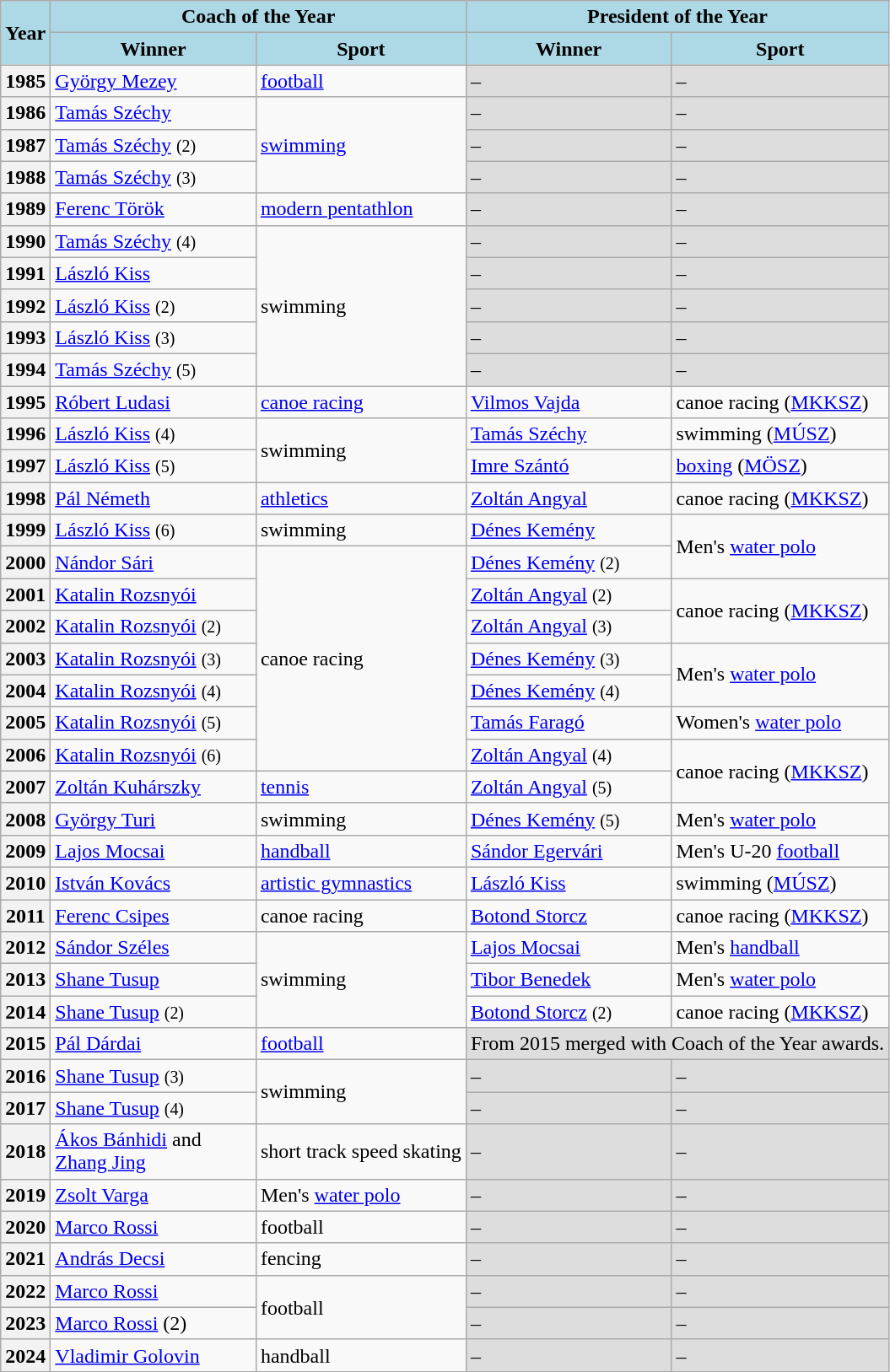<table class="wikitable">
<tr>
<th style="background:lightblue" rowspan=2>Year</th>
<th style="background:lightblue" colspan=2>Coach of the Year</th>
<th style="background:lightblue" colspan=2>President of the Year</th>
</tr>
<tr>
<th width=155; style="background:lightblue">Winner</th>
<th style="background:lightblue">Sport</th>
<th width=155; style="background:lightblue">Winner</th>
<th style="background:lightblue">Sport</th>
</tr>
<tr>
<th>1985</th>
<td><a href='#'>György Mezey</a></td>
<td> <a href='#'>football</a></td>
<td style="background:#DDDDDD;">–</td>
<td style="background:#DDDDDD;">–</td>
</tr>
<tr>
<th>1986</th>
<td><a href='#'>Tamás Széchy</a></td>
<td rowspan="3"> <a href='#'>swimming</a></td>
<td style="background:#DDDDDD;">–</td>
<td style="background:#DDDDDD;">–</td>
</tr>
<tr>
<th>1987</th>
<td><a href='#'>Tamás Széchy</a> <small>(2)</small></td>
<td style="background:#DDDDDD;">–</td>
<td style="background:#DDDDDD;">–</td>
</tr>
<tr>
<th>1988</th>
<td><a href='#'>Tamás Széchy</a> <small>(3)</small></td>
<td style="background:#DDDDDD;">–</td>
<td style="background:#DDDDDD;">–</td>
</tr>
<tr>
<th>1989</th>
<td><a href='#'>Ferenc Török</a></td>
<td> <a href='#'>modern pentathlon</a></td>
<td style="background:#DDDDDD;">–</td>
<td style="background:#DDDDDD;">–</td>
</tr>
<tr>
<th>1990</th>
<td><a href='#'>Tamás Széchy</a> <small>(4)</small></td>
<td rowspan="5"> swimming</td>
<td style="background:#DDDDDD;">–</td>
<td style="background:#DDDDDD;">–</td>
</tr>
<tr>
<th>1991</th>
<td><a href='#'>László Kiss</a></td>
<td style="background:#DDDDDD;">–</td>
<td style="background:#DDDDDD;">–</td>
</tr>
<tr>
<th>1992</th>
<td><a href='#'>László Kiss</a> <small>(2)</small></td>
<td style="background:#DDDDDD;">–</td>
<td style="background:#DDDDDD;">–</td>
</tr>
<tr>
<th>1993</th>
<td><a href='#'>László Kiss</a> <small>(3)</small></td>
<td style="background:#DDDDDD;">–</td>
<td style="background:#DDDDDD;">–</td>
</tr>
<tr>
<th>1994</th>
<td><a href='#'>Tamás Széchy</a> <small>(5)</small></td>
<td style="background:#DDDDDD;">–</td>
<td style="background:#DDDDDD;">–</td>
</tr>
<tr>
<th>1995</th>
<td><a href='#'>Róbert Ludasi</a></td>
<td> <a href='#'>canoe racing</a></td>
<td><a href='#'>Vilmos Vajda</a></td>
<td> canoe racing (<a href='#'>MKKSZ</a>)</td>
</tr>
<tr>
<th>1996</th>
<td><a href='#'>László Kiss</a> <small>(4)</small></td>
<td rowspan="2"> swimming</td>
<td><a href='#'>Tamás Széchy</a></td>
<td> swimming (<a href='#'>MÚSZ</a>)</td>
</tr>
<tr>
<th>1997</th>
<td><a href='#'>László Kiss</a> <small>(5)</small></td>
<td><a href='#'>Imre Szántó</a></td>
<td> <a href='#'>boxing</a> (<a href='#'>MÖSZ</a>)</td>
</tr>
<tr>
<th>1998</th>
<td><a href='#'>Pál Németh</a></td>
<td> <a href='#'>athletics</a></td>
<td><a href='#'>Zoltán Angyal</a></td>
<td> canoe racing (<a href='#'>MKKSZ</a>)</td>
</tr>
<tr>
<th>1999</th>
<td><a href='#'>László Kiss</a> <small>(6)</small></td>
<td> swimming</td>
<td><a href='#'>Dénes Kemény</a></td>
<td rowspan="2"> Men's <a href='#'>water polo</a></td>
</tr>
<tr>
<th>2000</th>
<td><a href='#'>Nándor Sári</a></td>
<td rowspan="7"> canoe racing</td>
<td><a href='#'>Dénes Kemény</a> <small>(2)</small></td>
</tr>
<tr>
<th>2001</th>
<td><a href='#'>Katalin Rozsnyói</a></td>
<td><a href='#'>Zoltán Angyal</a> <small>(2)</small></td>
<td rowspan="2"> canoe racing (<a href='#'>MKKSZ</a>)</td>
</tr>
<tr>
<th>2002</th>
<td><a href='#'>Katalin Rozsnyói</a> <small>(2)</small></td>
<td><a href='#'>Zoltán Angyal</a> <small>(3)</small></td>
</tr>
<tr>
<th>2003</th>
<td><a href='#'>Katalin Rozsnyói</a> <small>(3)</small></td>
<td><a href='#'>Dénes Kemény</a> <small>(3)</small></td>
<td rowspan="2"> Men's <a href='#'>water polo</a></td>
</tr>
<tr>
<th>2004</th>
<td><a href='#'>Katalin Rozsnyói</a> <small>(4)</small></td>
<td><a href='#'>Dénes Kemény</a> <small>(4)</small></td>
</tr>
<tr>
<th>2005</th>
<td><a href='#'>Katalin Rozsnyói</a> <small>(5)</small></td>
<td><a href='#'>Tamás Faragó</a></td>
<td> Women's <a href='#'>water polo</a></td>
</tr>
<tr>
<th>2006</th>
<td><a href='#'>Katalin Rozsnyói</a> <small>(6)</small></td>
<td><a href='#'>Zoltán Angyal</a> <small>(4)</small></td>
<td rowspan="2"> canoe racing (<a href='#'>MKKSZ</a>)</td>
</tr>
<tr>
<th>2007</th>
<td><a href='#'>Zoltán Kuhárszky</a></td>
<td> <a href='#'>tennis</a></td>
<td><a href='#'>Zoltán Angyal</a> <small>(5)</small></td>
</tr>
<tr>
<th>2008</th>
<td><a href='#'>György Turi</a></td>
<td> swimming</td>
<td><a href='#'>Dénes Kemény</a> <small>(5)</small></td>
<td> Men's <a href='#'>water polo</a></td>
</tr>
<tr>
<th>2009</th>
<td><a href='#'>Lajos Mocsai</a></td>
<td> <a href='#'>handball</a></td>
<td><a href='#'>Sándor Egervári</a></td>
<td> Men's U-20 <a href='#'>football</a></td>
</tr>
<tr>
<th>2010</th>
<td><a href='#'>István Kovács</a></td>
<td> <a href='#'>artistic gymnastics</a></td>
<td><a href='#'>László Kiss</a></td>
<td> swimming (<a href='#'>MÚSZ</a>)</td>
</tr>
<tr>
<th>2011</th>
<td><a href='#'>Ferenc Csipes</a></td>
<td> canoe racing</td>
<td><a href='#'>Botond Storcz</a></td>
<td> canoe racing (<a href='#'>MKKSZ</a>)</td>
</tr>
<tr>
<th>2012</th>
<td><a href='#'>Sándor Széles</a></td>
<td rowspan="3"> swimming</td>
<td><a href='#'>Lajos Mocsai</a></td>
<td> Men's <a href='#'>handball</a></td>
</tr>
<tr>
<th>2013</th>
<td><a href='#'>Shane Tusup</a></td>
<td><a href='#'>Tibor Benedek</a></td>
<td> Men's <a href='#'>water polo</a></td>
</tr>
<tr>
<th>2014</th>
<td><a href='#'>Shane Tusup</a> <small>(2)</small></td>
<td><a href='#'>Botond Storcz</a> <small>(2)</small></td>
<td> canoe racing (<a href='#'>MKKSZ</a>)</td>
</tr>
<tr>
<th>2015</th>
<td><a href='#'>Pál Dárdai</a></td>
<td> <a href='#'>football</a></td>
<td colspan=2; style="background:#DDDDDD;">From 2015 merged with Coach of the Year awards.</td>
</tr>
<tr>
<th>2016</th>
<td><a href='#'>Shane Tusup</a> <small>(3)</small></td>
<td rowspan="2"> swimming</td>
<td style="background:#DDDDDD;">–</td>
<td style="background:#DDDDDD;">–</td>
</tr>
<tr>
<th>2017</th>
<td><a href='#'>Shane Tusup</a> <small>(4)</small></td>
<td style="background:#DDDDDD;">–</td>
<td style="background:#DDDDDD;">–</td>
</tr>
<tr>
<th>2018</th>
<td><a href='#'>Ákos Bánhidi</a> and <br><a href='#'>Zhang Jing</a></td>
<td> short track speed skating</td>
<td style="background:#DDDDDD;">–</td>
<td style="background:#DDDDDD;">–</td>
</tr>
<tr>
<th>2019</th>
<td><a href='#'>Zsolt Varga</a></td>
<td> Men's <a href='#'>water polo</a></td>
<td style="background:#DDDDDD;">–</td>
<td style="background:#DDDDDD;">–</td>
</tr>
<tr>
<th>2020</th>
<td><a href='#'>Marco Rossi</a></td>
<td> football</td>
<td style="background:#DDDDDD;">–</td>
<td style="background:#DDDDDD;">–</td>
</tr>
<tr>
<th>2021</th>
<td><a href='#'>András Decsi</a></td>
<td> fencing</td>
<td style="background:#DDDDDD;">–</td>
<td style="background:#DDDDDD;">–</td>
</tr>
<tr>
<th>2022</th>
<td><a href='#'>Marco Rossi</a></td>
<td rowspan="2"> football</td>
<td style="background:#DDDDDD;">–</td>
<td style="background:#DDDDDD;">–</td>
</tr>
<tr>
<th>2023</th>
<td><a href='#'>Marco Rossi</a> (2)</td>
<td style="background:#DDDDDD;">–</td>
<td style="background:#DDDDDD;">–</td>
</tr>
<tr>
<th>2024</th>
<td><a href='#'>Vladimir Golovin</a></td>
<td> handball</td>
<td style="background:#DDDDDD;">–</td>
<td style="background:#DDDDDD;">–</td>
</tr>
<tr>
</tr>
</table>
